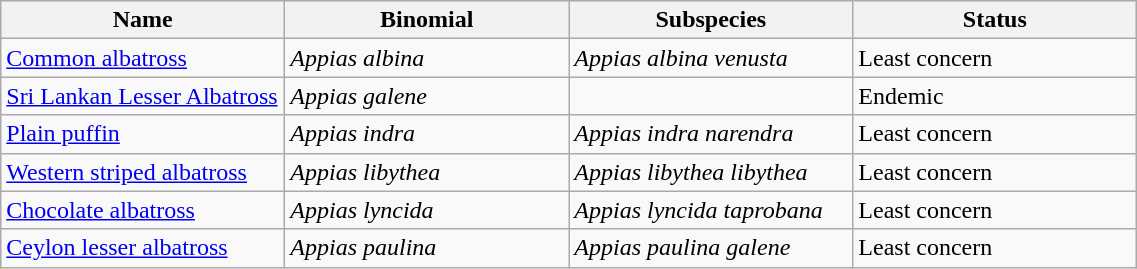<table width=60% class="wikitable">
<tr>
<th width=20%>Name</th>
<th width=20%>Binomial</th>
<th width=20%>Subspecies</th>
<th width=20%>Status</th>
</tr>
<tr>
<td><a href='#'>Common albatross</a><br></td>
<td><em>Appias albina</em></td>
<td><em>Appias albina venusta</em></td>
<td>Least concern</td>
</tr>
<tr>
<td><a href='#'>Sri Lankan Lesser Albatross</a></td>
<td><em>Appias galene</em></td>
<td></td>
<td>Endemic</td>
</tr>
<tr>
<td><a href='#'>Plain puffin</a><br></td>
<td><em>Appias indra</em></td>
<td><em>Appias indra narendra</em></td>
<td>Least concern</td>
</tr>
<tr>
<td><a href='#'>Western striped albatross</a><br>
</td>
<td><em>Appias libythea</em></td>
<td><em>Appias libythea libythea</em></td>
<td>Least concern</td>
</tr>
<tr>
<td><a href='#'>Chocolate albatross</a><br></td>
<td><em>Appias lyncida</em></td>
<td><em>Appias lyncida taprobana</em></td>
<td>Least concern</td>
</tr>
<tr>
<td><a href='#'>Ceylon lesser albatross</a><br>
</td>
<td><em>Appias paulina</em></td>
<td><em>Appias paulina galene</em></td>
<td>Least concern</td>
</tr>
</table>
